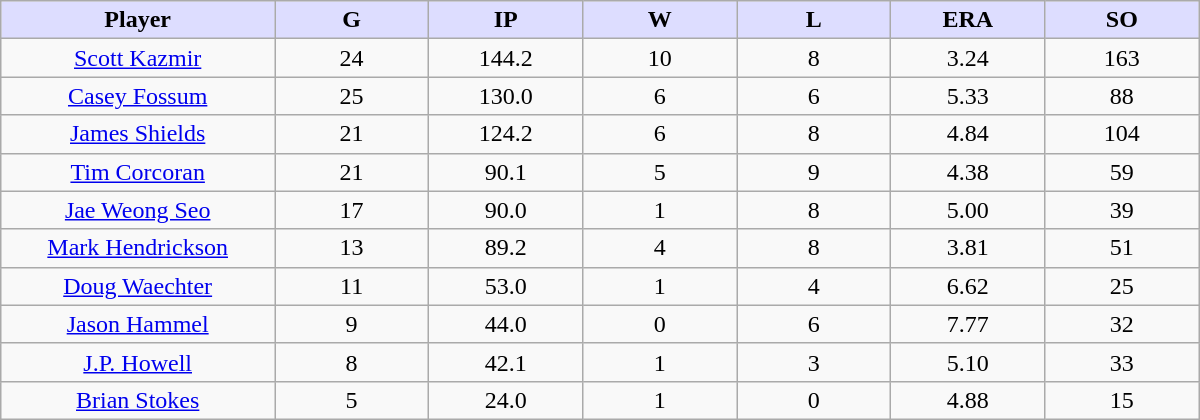<table class="wikitable sortable">
<tr>
<th style="background:#ddf; width:16%;">Player</th>
<th style="background:#ddf; width:9%;">G</th>
<th style="background:#ddf; width:9%;">IP</th>
<th style="background:#ddf; width:9%;">W</th>
<th style="background:#ddf; width:9%;">L</th>
<th style="background:#ddf; width:9%;">ERA</th>
<th style="background:#ddf; width:9%;">SO</th>
</tr>
<tr align=center>
<td><a href='#'>Scott Kazmir</a></td>
<td>24</td>
<td>144.2</td>
<td>10</td>
<td>8</td>
<td>3.24</td>
<td>163</td>
</tr>
<tr align=center>
<td><a href='#'>Casey Fossum</a></td>
<td>25</td>
<td>130.0</td>
<td>6</td>
<td>6</td>
<td>5.33</td>
<td>88</td>
</tr>
<tr align=center>
<td><a href='#'>James Shields</a></td>
<td>21</td>
<td>124.2</td>
<td>6</td>
<td>8</td>
<td>4.84</td>
<td>104</td>
</tr>
<tr align=center>
<td><a href='#'>Tim Corcoran</a></td>
<td>21</td>
<td>90.1</td>
<td>5</td>
<td>9</td>
<td>4.38</td>
<td>59</td>
</tr>
<tr align=center>
<td><a href='#'>Jae Weong Seo</a></td>
<td>17</td>
<td>90.0</td>
<td>1</td>
<td>8</td>
<td>5.00</td>
<td>39</td>
</tr>
<tr align=center>
<td><a href='#'>Mark Hendrickson</a></td>
<td>13</td>
<td>89.2</td>
<td>4</td>
<td>8</td>
<td>3.81</td>
<td>51</td>
</tr>
<tr align=center>
<td><a href='#'>Doug Waechter</a></td>
<td>11</td>
<td>53.0</td>
<td>1</td>
<td>4</td>
<td>6.62</td>
<td>25</td>
</tr>
<tr align=center>
<td><a href='#'>Jason Hammel</a></td>
<td>9</td>
<td>44.0</td>
<td>0</td>
<td>6</td>
<td>7.77</td>
<td>32</td>
</tr>
<tr align=center>
<td><a href='#'>J.P. Howell</a></td>
<td>8</td>
<td>42.1</td>
<td>1</td>
<td>3</td>
<td>5.10</td>
<td>33</td>
</tr>
<tr align=center>
<td><a href='#'>Brian Stokes</a></td>
<td>5</td>
<td>24.0</td>
<td>1</td>
<td>0</td>
<td>4.88</td>
<td>15</td>
</tr>
</table>
